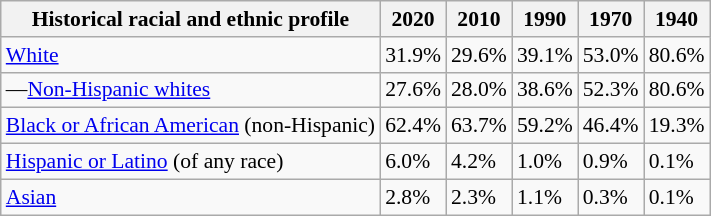<table class="wikitable sortable" mw-collapsible mw-collapsed collapsible" style="font-size: 90%;">
<tr>
<th>Historical racial and ethnic profile</th>
<th>2020</th>
<th>2010</th>
<th>1990</th>
<th>1970</th>
<th>1940</th>
</tr>
<tr>
<td><a href='#'>White</a></td>
<td>31.9%</td>
<td>29.6%</td>
<td>39.1%</td>
<td>53.0%</td>
<td>80.6%</td>
</tr>
<tr>
<td>—<a href='#'>Non-Hispanic whites</a></td>
<td>27.6%</td>
<td>28.0%</td>
<td>38.6%</td>
<td>52.3%</td>
<td>80.6%</td>
</tr>
<tr>
<td><a href='#'>Black or African American</a> (non-Hispanic)</td>
<td>62.4%</td>
<td>63.7%</td>
<td>59.2%</td>
<td>46.4%</td>
<td>19.3%</td>
</tr>
<tr>
<td><a href='#'>Hispanic or Latino</a> (of any race)</td>
<td>6.0%</td>
<td>4.2%</td>
<td>1.0%</td>
<td>0.9%</td>
<td>0.1%</td>
</tr>
<tr>
<td><a href='#'>Asian</a></td>
<td>2.8%</td>
<td>2.3%</td>
<td>1.1%</td>
<td>0.3%</td>
<td>0.1%</td>
</tr>
</table>
